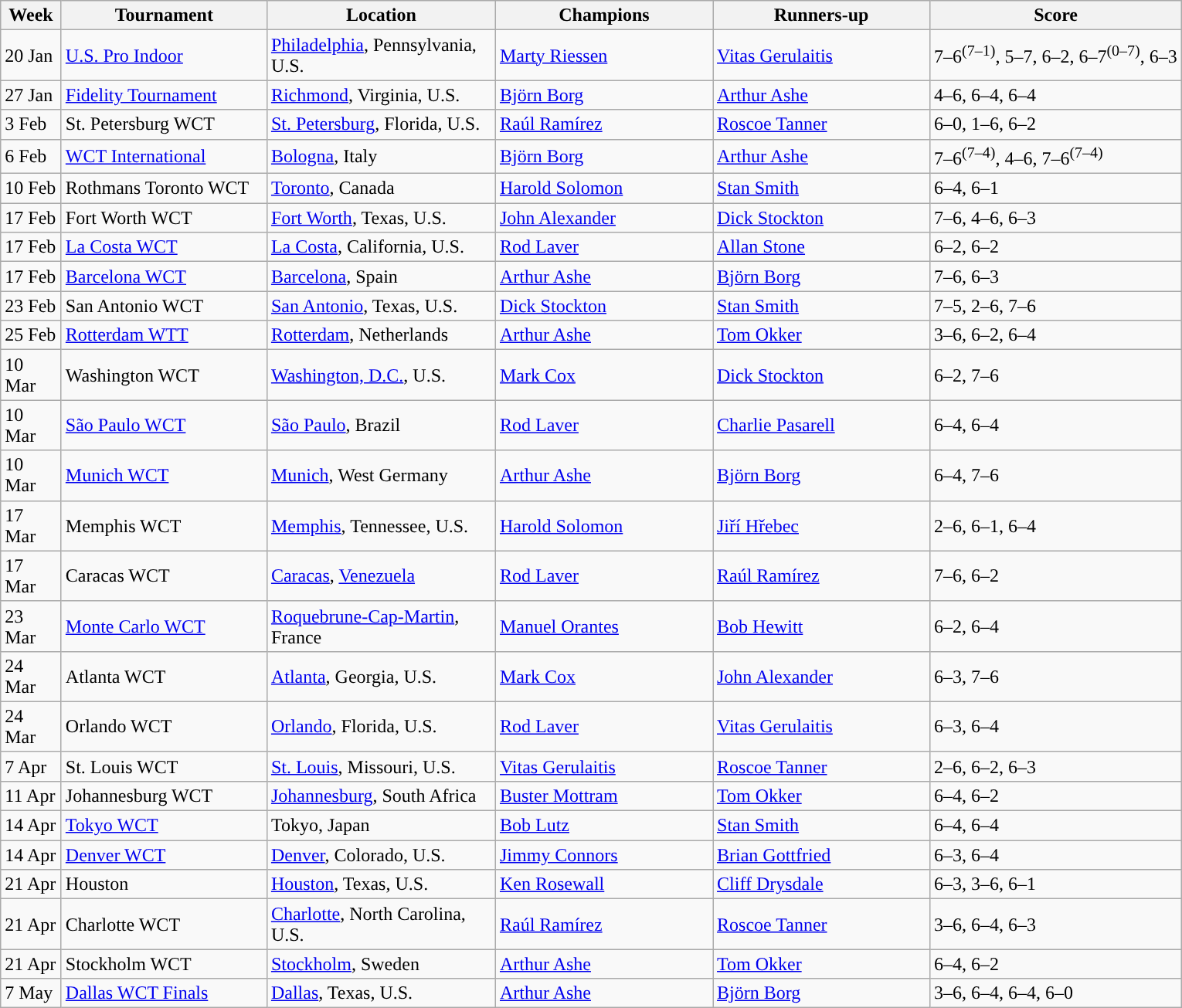<table class="sortable wikitable">
<tr>
<th style="width:45px;">Week</th>
<th style="width:170px;">Tournament</th>
<th style="width:190px;">Location</th>
<th style="width:180px;">Champions</th>
<th style="width:180px;">Runners-up</th>
<th style="width:210px;" class="unsortable">Score</th>
</tr>
<tr>
<td>20 Jan</td>
<td><a href='#'>U.S. Pro Indoor</a></td>
<td><a href='#'>Philadelphia</a>, Pennsylvania, U.S.</td>
<td> <a href='#'>Marty Riessen</a></td>
<td> <a href='#'>Vitas Gerulaitis</a></td>
<td>7–6<sup>(7–1)</sup>, 5–7, 6–2, 6–7<sup>(0–7)</sup>, 6–3</td>
</tr>
<tr>
<td>27 Jan</td>
<td><a href='#'>Fidelity Tournament</a></td>
<td><a href='#'>Richmond</a>, Virginia, U.S.</td>
<td> <a href='#'>Björn Borg</a></td>
<td> <a href='#'>Arthur Ashe</a></td>
<td>4–6, 6–4, 6–4</td>
</tr>
<tr>
<td>3 Feb</td>
<td>St. Petersburg WCT</td>
<td><a href='#'>St. Petersburg</a>, Florida, U.S.</td>
<td> <a href='#'>Raúl Ramírez</a></td>
<td> <a href='#'>Roscoe Tanner</a></td>
<td>6–0, 1–6, 6–2</td>
</tr>
<tr>
<td>6 Feb</td>
<td><a href='#'>WCT International</a></td>
<td><a href='#'>Bologna</a>, Italy</td>
<td> <a href='#'>Björn Borg</a></td>
<td> <a href='#'>Arthur Ashe</a></td>
<td>7–6<sup>(7–4)</sup>, 4–6, 7–6<sup>(7–4)</sup></td>
</tr>
<tr>
<td>10 Feb</td>
<td>Rothmans Toronto WCT</td>
<td><a href='#'>Toronto</a>, Canada</td>
<td> <a href='#'>Harold Solomon</a></td>
<td> <a href='#'>Stan Smith</a></td>
<td>6–4, 6–1</td>
</tr>
<tr>
<td>17 Feb</td>
<td>Fort Worth WCT</td>
<td><a href='#'>Fort Worth</a>, Texas, U.S.</td>
<td> <a href='#'>John Alexander</a></td>
<td> <a href='#'>Dick Stockton</a></td>
<td>7–6, 4–6, 6–3</td>
</tr>
<tr>
<td>17 Feb</td>
<td><a href='#'>La Costa WCT</a></td>
<td><a href='#'>La Costa</a>, California, U.S.</td>
<td> <a href='#'>Rod Laver</a></td>
<td> <a href='#'>Allan Stone</a></td>
<td>6–2, 6–2</td>
</tr>
<tr>
<td>17 Feb</td>
<td><a href='#'>Barcelona WCT</a></td>
<td><a href='#'>Barcelona</a>, Spain</td>
<td> <a href='#'>Arthur Ashe</a></td>
<td> <a href='#'>Björn Borg</a></td>
<td>7–6, 6–3</td>
</tr>
<tr>
<td>23 Feb</td>
<td>San Antonio WCT</td>
<td><a href='#'>San Antonio</a>, Texas, U.S.</td>
<td> <a href='#'>Dick Stockton</a></td>
<td> <a href='#'>Stan Smith</a></td>
<td>7–5, 2–6, 7–6</td>
</tr>
<tr>
<td>25 Feb</td>
<td><a href='#'>Rotterdam WTT</a></td>
<td><a href='#'>Rotterdam</a>, Netherlands</td>
<td> <a href='#'>Arthur Ashe</a></td>
<td> <a href='#'>Tom Okker</a></td>
<td>3–6, 6–2, 6–4</td>
</tr>
<tr>
<td>10 Mar</td>
<td>Washington WCT</td>
<td><a href='#'>Washington, D.C.</a>, U.S.</td>
<td> <a href='#'>Mark Cox</a></td>
<td> <a href='#'>Dick Stockton</a></td>
<td>6–2, 7–6</td>
</tr>
<tr>
<td>10 Mar</td>
<td><a href='#'>São Paulo WCT</a></td>
<td><a href='#'>São Paulo</a>, Brazil</td>
<td> <a href='#'>Rod Laver</a></td>
<td> <a href='#'>Charlie Pasarell</a></td>
<td>6–4, 6–4</td>
</tr>
<tr>
<td>10 Mar</td>
<td><a href='#'>Munich WCT</a></td>
<td><a href='#'>Munich</a>, West Germany</td>
<td> <a href='#'>Arthur Ashe</a></td>
<td> <a href='#'>Björn Borg</a></td>
<td>6–4, 7–6</td>
</tr>
<tr>
<td>17 Mar</td>
<td>Memphis WCT</td>
<td><a href='#'>Memphis</a>, Tennessee, U.S.</td>
<td> <a href='#'>Harold Solomon</a></td>
<td> <a href='#'>Jiří Hřebec</a></td>
<td>2–6, 6–1, 6–4</td>
</tr>
<tr>
<td>17 Mar</td>
<td>Caracas WCT</td>
<td><a href='#'>Caracas</a>, <a href='#'>Venezuela</a></td>
<td> <a href='#'>Rod Laver</a></td>
<td> <a href='#'>Raúl Ramírez</a></td>
<td>7–6, 6–2</td>
</tr>
<tr>
<td>23 Mar</td>
<td><a href='#'>Monte Carlo WCT</a></td>
<td><a href='#'>Roquebrune-Cap-Martin</a>, France</td>
<td> <a href='#'>Manuel Orantes</a></td>
<td> <a href='#'>Bob Hewitt</a></td>
<td>6–2, 6–4</td>
</tr>
<tr>
<td>24 Mar</td>
<td>Atlanta WCT</td>
<td><a href='#'>Atlanta</a>, Georgia, U.S.</td>
<td> <a href='#'>Mark Cox</a></td>
<td> <a href='#'>John Alexander</a></td>
<td>6–3, 7–6</td>
</tr>
<tr>
<td>24 Mar</td>
<td>Orlando WCT</td>
<td><a href='#'>Orlando</a>, Florida, U.S.</td>
<td> <a href='#'>Rod Laver</a></td>
<td> <a href='#'>Vitas Gerulaitis</a></td>
<td>6–3, 6–4</td>
</tr>
<tr>
<td>7 Apr</td>
<td>St. Louis WCT</td>
<td><a href='#'>St. Louis</a>, Missouri, U.S.</td>
<td> <a href='#'>Vitas Gerulaitis</a></td>
<td> <a href='#'>Roscoe Tanner</a></td>
<td>2–6, 6–2, 6–3</td>
</tr>
<tr>
<td>11 Apr</td>
<td>Johannesburg WCT</td>
<td><a href='#'>Johannesburg</a>, South Africa</td>
<td> <a href='#'>Buster Mottram</a></td>
<td> <a href='#'>Tom Okker</a></td>
<td>6–4, 6–2</td>
</tr>
<tr>
<td>14 Apr</td>
<td><a href='#'>Tokyo WCT</a></td>
<td>Tokyo, Japan</td>
<td> <a href='#'>Bob Lutz</a></td>
<td> <a href='#'>Stan Smith</a></td>
<td>6–4, 6–4</td>
</tr>
<tr>
<td>14 Apr</td>
<td><a href='#'>Denver WCT</a></td>
<td><a href='#'>Denver</a>, Colorado, U.S.</td>
<td> <a href='#'>Jimmy Connors</a></td>
<td> <a href='#'>Brian Gottfried</a></td>
<td>6–3, 6–4</td>
</tr>
<tr>
<td>21 Apr</td>
<td>Houston</td>
<td><a href='#'>Houston</a>, Texas, U.S.</td>
<td> <a href='#'>Ken Rosewall</a></td>
<td> <a href='#'>Cliff Drysdale</a></td>
<td>6–3, 3–6, 6–1</td>
</tr>
<tr>
<td>21 Apr</td>
<td>Charlotte WCT</td>
<td><a href='#'>Charlotte</a>, North Carolina, U.S.</td>
<td> <a href='#'>Raúl Ramírez</a></td>
<td> <a href='#'>Roscoe Tanner</a></td>
<td>3–6, 6–4, 6–3</td>
</tr>
<tr>
<td>21 Apr</td>
<td>Stockholm WCT</td>
<td><a href='#'>Stockholm</a>, Sweden</td>
<td> <a href='#'>Arthur Ashe</a></td>
<td> <a href='#'>Tom Okker</a></td>
<td>6–4, 6–2</td>
</tr>
<tr>
<td>7 May</td>
<td><a href='#'>Dallas WCT Finals</a></td>
<td><a href='#'>Dallas</a>, Texas, U.S.</td>
<td> <a href='#'>Arthur Ashe</a></td>
<td> <a href='#'>Björn Borg</a></td>
<td>3–6, 6–4, 6–4, 6–0</td>
</tr>
</table>
